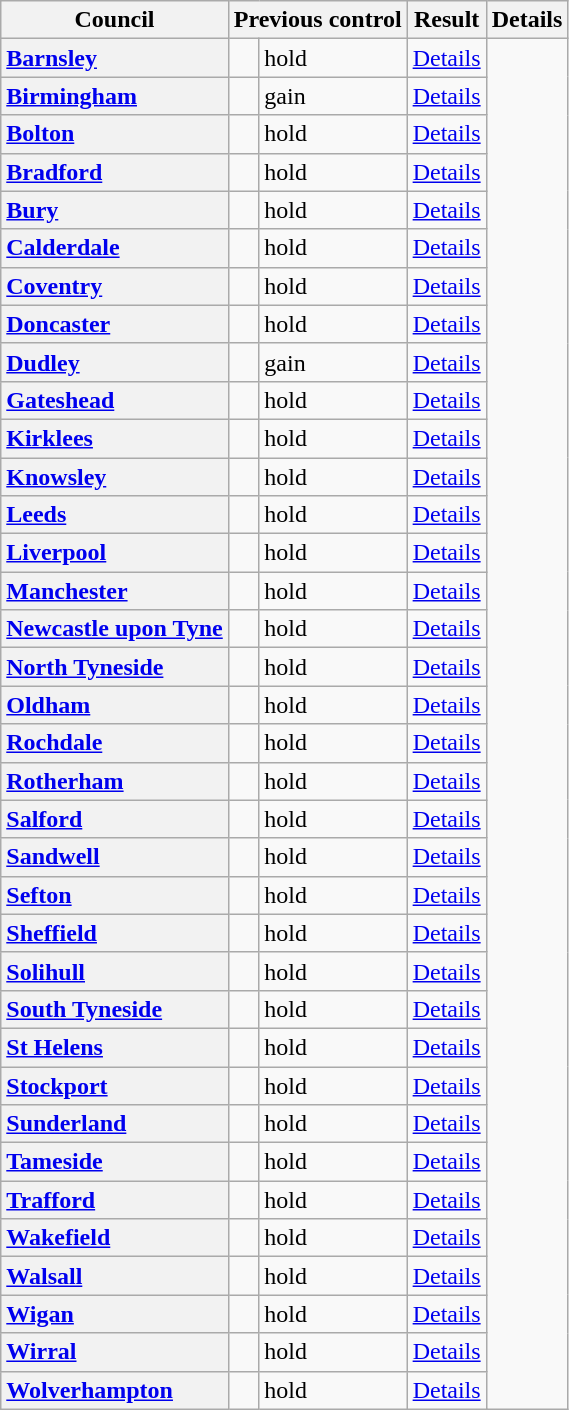<table class="wikitable sortable" border="1">
<tr>
<th scope="col">Council</th>
<th colspan=2>Previous control</th>
<th colspan=2>Result</th>
<th class="unsortable" scope="col">Details</th>
</tr>
<tr>
<th scope="row" style="text-align: left;"><a href='#'>Barnsley</a></th>
<td></td>
<td> hold</td>
<td><a href='#'>Details</a></td>
</tr>
<tr>
<th scope="row" style="text-align: left;"><a href='#'>Birmingham</a></th>
<td></td>
<td> gain</td>
<td><a href='#'>Details</a></td>
</tr>
<tr>
<th scope="row" style="text-align: left;"><a href='#'>Bolton</a></th>
<td></td>
<td> hold</td>
<td><a href='#'>Details</a></td>
</tr>
<tr>
<th scope="row" style="text-align: left;"><a href='#'>Bradford</a></th>
<td></td>
<td> hold</td>
<td><a href='#'>Details</a></td>
</tr>
<tr>
<th scope="row" style="text-align: left;"><a href='#'>Bury</a></th>
<td></td>
<td> hold</td>
<td><a href='#'>Details</a></td>
</tr>
<tr>
<th scope="row" style="text-align: left;"><a href='#'>Calderdale</a></th>
<td></td>
<td> hold</td>
<td><a href='#'>Details</a></td>
</tr>
<tr>
<th scope="row" style="text-align: left;"><a href='#'>Coventry</a></th>
<td></td>
<td> hold</td>
<td><a href='#'>Details</a></td>
</tr>
<tr>
<th scope="row" style="text-align: left;"><a href='#'>Doncaster</a></th>
<td></td>
<td> hold</td>
<td><a href='#'>Details</a></td>
</tr>
<tr>
<th scope="row" style="text-align: left;"><a href='#'>Dudley</a></th>
<td></td>
<td> gain</td>
<td><a href='#'>Details</a></td>
</tr>
<tr>
<th scope="row" style="text-align: left;"><a href='#'>Gateshead</a></th>
<td></td>
<td> hold</td>
<td><a href='#'>Details</a></td>
</tr>
<tr>
<th scope="row" style="text-align: left;"><a href='#'>Kirklees</a></th>
<td></td>
<td> hold</td>
<td><a href='#'>Details</a></td>
</tr>
<tr>
<th scope="row" style="text-align: left;"><a href='#'>Knowsley</a></th>
<td></td>
<td> hold</td>
<td><a href='#'>Details</a></td>
</tr>
<tr>
<th scope="row" style="text-align: left;"><a href='#'>Leeds</a></th>
<td></td>
<td> hold</td>
<td><a href='#'>Details</a></td>
</tr>
<tr>
<th scope="row" style="text-align: left;"><a href='#'>Liverpool</a></th>
<td></td>
<td> hold</td>
<td><a href='#'>Details</a></td>
</tr>
<tr>
<th scope="row" style="text-align: left;"><a href='#'>Manchester</a></th>
<td></td>
<td> hold</td>
<td><a href='#'>Details</a></td>
</tr>
<tr>
<th scope="row" style="text-align: left;"><a href='#'>Newcastle upon Tyne</a></th>
<td></td>
<td> hold</td>
<td><a href='#'>Details</a></td>
</tr>
<tr>
<th scope="row" style="text-align: left;"><a href='#'>North Tyneside</a></th>
<td></td>
<td> hold</td>
<td><a href='#'>Details</a></td>
</tr>
<tr>
<th scope="row" style="text-align: left;"><a href='#'>Oldham</a></th>
<td></td>
<td> hold</td>
<td><a href='#'>Details</a></td>
</tr>
<tr>
<th scope="row" style="text-align: left;"><a href='#'>Rochdale</a></th>
<td></td>
<td> hold</td>
<td><a href='#'>Details</a></td>
</tr>
<tr>
<th scope="row" style="text-align: left;"><a href='#'>Rotherham</a></th>
<td></td>
<td> hold</td>
<td><a href='#'>Details</a></td>
</tr>
<tr>
<th scope="row" style="text-align: left;"><a href='#'>Salford</a></th>
<td></td>
<td> hold</td>
<td><a href='#'>Details</a></td>
</tr>
<tr>
<th scope="row" style="text-align: left;"><a href='#'>Sandwell</a></th>
<td></td>
<td> hold</td>
<td><a href='#'>Details</a></td>
</tr>
<tr>
<th scope="row" style="text-align: left;"><a href='#'>Sefton</a></th>
<td></td>
<td> hold</td>
<td><a href='#'>Details</a></td>
</tr>
<tr>
<th scope="row" style="text-align: left;"><a href='#'>Sheffield</a></th>
<td></td>
<td> hold</td>
<td><a href='#'>Details</a></td>
</tr>
<tr>
<th scope="row" style="text-align: left;"><a href='#'>Solihull</a></th>
<td></td>
<td> hold</td>
<td><a href='#'>Details</a></td>
</tr>
<tr>
<th scope="row" style="text-align: left;"><a href='#'>South Tyneside</a></th>
<td></td>
<td> hold</td>
<td><a href='#'>Details</a></td>
</tr>
<tr>
<th scope="row" style="text-align: left;"><a href='#'>St Helens</a></th>
<td></td>
<td> hold</td>
<td><a href='#'>Details</a></td>
</tr>
<tr>
<th scope="row" style="text-align: left;"><a href='#'>Stockport</a></th>
<td></td>
<td> hold</td>
<td><a href='#'>Details</a></td>
</tr>
<tr>
<th scope="row" style="text-align: left;"><a href='#'>Sunderland</a></th>
<td></td>
<td> hold</td>
<td><a href='#'>Details</a></td>
</tr>
<tr>
<th scope="row" style="text-align: left;"><a href='#'>Tameside</a></th>
<td></td>
<td> hold</td>
<td><a href='#'>Details</a></td>
</tr>
<tr>
<th scope="row" style="text-align: left;"><a href='#'>Trafford</a></th>
<td></td>
<td> hold</td>
<td><a href='#'>Details</a></td>
</tr>
<tr>
<th scope="row" style="text-align: left;"><a href='#'>Wakefield</a></th>
<td></td>
<td> hold</td>
<td><a href='#'>Details</a></td>
</tr>
<tr>
<th scope="row" style="text-align: left;"><a href='#'>Walsall</a></th>
<td></td>
<td> hold</td>
<td><a href='#'>Details</a></td>
</tr>
<tr>
<th scope="row" style="text-align: left;"><a href='#'>Wigan</a></th>
<td></td>
<td> hold</td>
<td><a href='#'>Details</a></td>
</tr>
<tr>
<th scope="row" style="text-align: left;"><a href='#'>Wirral</a></th>
<td></td>
<td> hold</td>
<td><a href='#'>Details</a></td>
</tr>
<tr>
<th scope="row" style="text-align: left;"><a href='#'>Wolverhampton</a></th>
<td></td>
<td> hold</td>
<td><a href='#'>Details</a></td>
</tr>
</table>
